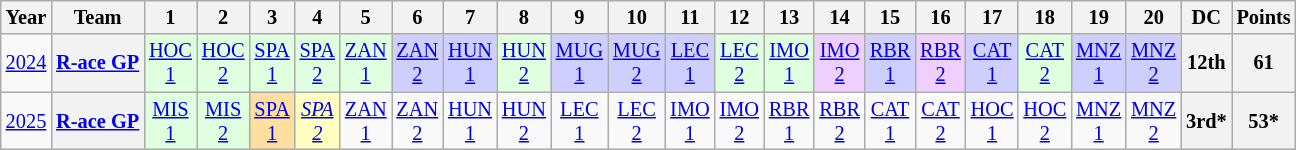<table class="wikitable" style="text-align:center; font-size:85%">
<tr>
<th>Year</th>
<th>Team</th>
<th>1</th>
<th>2</th>
<th>3</th>
<th>4</th>
<th>5</th>
<th>6</th>
<th>7</th>
<th>8</th>
<th>9</th>
<th>10</th>
<th>11</th>
<th>12</th>
<th>13</th>
<th>14</th>
<th>15</th>
<th>16</th>
<th>17</th>
<th>18</th>
<th>19</th>
<th>20</th>
<th>DC</th>
<th>Points</th>
</tr>
<tr>
<td><a href='#'>2024</a></td>
<th nowrap><a href='#'>R-ace GP</a></th>
<td style="background:#DFFFDF;"><a href='#'>HOC<br>1</a><br></td>
<td style="background:#DFFFDF;"><a href='#'>HOC<br>2</a><br></td>
<td style="background:#DFFFDF;"><a href='#'>SPA<br>1</a><br></td>
<td style="background:#DFFFDF;"><a href='#'>SPA<br>2</a><br></td>
<td style="background:#DFFFDF;"><a href='#'>ZAN<br>1</a><br></td>
<td style="background:#CFCFFF;"><a href='#'>ZAN<br>2</a><br></td>
<td style="background:#CFCFFF;"><a href='#'>HUN<br>1</a><br></td>
<td style="background:#DFFFDF;"><a href='#'>HUN<br>2</a><br></td>
<td style="background:#CFCFFF;"><a href='#'>MUG<br>1</a><br></td>
<td style="background:#CFCFFF;"><a href='#'>MUG<br>2</a><br></td>
<td style="background:#CFCFFF;"><a href='#'>LEC<br>1</a><br></td>
<td style="background:#DFFFDF;"><a href='#'>LEC<br>2</a><br></td>
<td style="background:#DFFFDF;"><a href='#'>IMO<br>1</a><br></td>
<td style="background:#EFCFFF;"><a href='#'>IMO<br>2</a><br></td>
<td style="background:#CFCFFF;"><a href='#'>RBR<br>1</a><br></td>
<td style="background:#EFCFFF;"><a href='#'>RBR<br>2</a><br></td>
<td style="background:#CFCFFF;"><a href='#'>CAT<br>1</a><br></td>
<td style="background:#DFFFDF;"><a href='#'>CAT<br>2</a><br></td>
<td style="background:#CFCFFF;"><a href='#'>MNZ<br>1</a><br></td>
<td style="background:#CFCFFF;"><a href='#'>MNZ<br>2</a><br></td>
<th>12th</th>
<th>61</th>
</tr>
<tr>
<td><a href='#'>2025</a></td>
<th nowrap><a href='#'>R-ace GP</a></th>
<td style="background:#DFFFDF;"><a href='#'>MIS<br>1</a><br></td>
<td style="background:#DFFFDF;"><a href='#'>MIS<br>2</a><br></td>
<td style="background:#FFDF9F;"><a href='#'>SPA<br>1</a><br></td>
<td style="background:#FFFFBF;"><em><a href='#'>SPA<br>2</a></em><br></td>
<td style="background:#;"><a href='#'>ZAN<br>1</a></td>
<td style="background:#;"><a href='#'>ZAN<br>2</a></td>
<td style="background:#;"><a href='#'>HUN<br>1</a></td>
<td style="background:#;"><a href='#'>HUN<br>2</a></td>
<td style="background:#;"><a href='#'>LEC<br>1</a></td>
<td style="background:#;"><a href='#'>LEC<br>2</a></td>
<td style="background:#;"><a href='#'>IMO<br>1</a></td>
<td style="background:#;"><a href='#'>IMO<br>2</a></td>
<td style="background:#;"><a href='#'>RBR<br>1</a></td>
<td style="background:#;"><a href='#'>RBR<br>2</a></td>
<td style="background:#;"><a href='#'>CAT<br>1</a></td>
<td style="background:#;"><a href='#'>CAT<br>2</a></td>
<td style="background:#;"><a href='#'>HOC<br>1</a></td>
<td style="background:#;"><a href='#'>HOC<br>2</a></td>
<td style="background:#;"><a href='#'>MNZ<br>1</a></td>
<td style="background:#;"><a href='#'>MNZ<br>2</a></td>
<th>3rd*</th>
<th>53*</th>
</tr>
</table>
